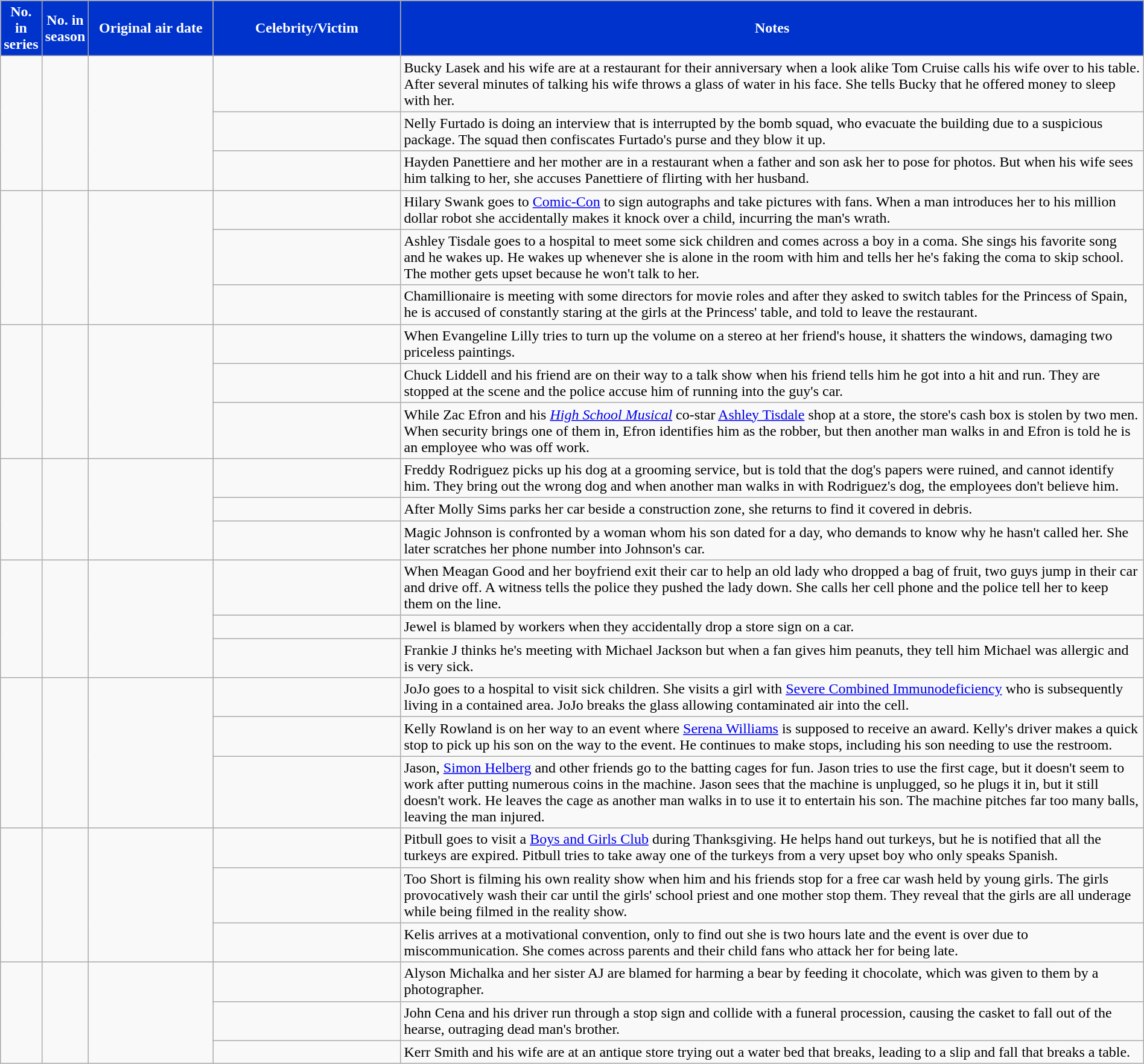<table class="wikitable" style="width:100%">
<tr style="color:White">
<th style="background:#03c; width:20px;">No. in<br>series</th>
<th style="background:#03c; width:20px;">No. in<br>season</th>
<th style="background:#03c; width:130px;">Original air date</th>
<th style="background:#03c; width:200px;">Celebrity/Victim</th>
<th style="background:#03c;">Notes</th>
</tr>
<tr>
<td rowspan="3"></td>
<td rowspan="3"></td>
<td rowspan="3"></td>
<td></td>
<td>Bucky Lasek and his wife are at a restaurant for their anniversary when a look alike Tom Cruise calls his wife over to his table. After several minutes of talking his wife throws a glass of water in his face. She tells Bucky that he offered money to sleep with her.</td>
</tr>
<tr>
<td></td>
<td>Nelly Furtado is doing an interview that is interrupted by the bomb squad, who evacuate the building due to a suspicious package. The squad then confiscates Furtado's purse and they blow it up.</td>
</tr>
<tr>
<td></td>
<td>Hayden Panettiere and her mother are in a restaurant when a father and son ask her to pose for photos. But when his wife sees him talking to her, she accuses Panettiere of flirting with her husband.</td>
</tr>
<tr>
<td rowspan="3"></td>
<td rowspan="3"></td>
<td rowspan="3"></td>
<td></td>
<td>Hilary Swank goes to <a href='#'>Comic-Con</a> to sign autographs and take pictures with fans. When a man introduces her to his million dollar robot she accidentally makes it knock over a child, incurring the man's wrath.</td>
</tr>
<tr>
<td></td>
<td>Ashley Tisdale goes to a hospital to meet some sick children and comes across a boy in a coma. She sings his favorite song and he wakes up. He wakes up whenever she is alone in the room with him and tells her he's faking the coma to skip school. The mother gets upset because he won't talk to her.</td>
</tr>
<tr>
<td></td>
<td>Chamillionaire is meeting with some directors for movie roles and after they asked to switch tables for the Princess of Spain, he is accused of constantly staring at the girls at the Princess' table, and told to leave the restaurant.</td>
</tr>
<tr>
<td rowspan="3"></td>
<td rowspan="3"></td>
<td rowspan="3"></td>
<td></td>
<td>When Evangeline Lilly tries to turn up the volume on a stereo at her friend's house, it shatters the windows, damaging two priceless paintings.</td>
</tr>
<tr>
<td></td>
<td>Chuck Liddell and his friend are on their way to a talk show when his friend tells him he got into a hit and run. They are stopped at the scene and the police accuse him of running into the guy's car.</td>
</tr>
<tr>
<td></td>
<td>While Zac Efron and his <em><a href='#'>High School Musical</a></em> co-star <a href='#'>Ashley Tisdale</a> shop at a store, the store's cash box is stolen by two men. When security brings one of them in, Efron identifies him as the robber, but then another man walks in and Efron is told he is an employee who was off work.</td>
</tr>
<tr>
<td rowspan="3"></td>
<td rowspan="3"></td>
<td rowspan="3"></td>
<td></td>
<td>Freddy Rodriguez picks up his dog at a grooming service, but is told that the dog's papers were ruined, and cannot identify him. They bring out the wrong dog and when another man walks in with Rodriguez's dog, the employees don't believe him.</td>
</tr>
<tr>
<td></td>
<td>After Molly Sims parks her car beside a construction zone, she returns to find it covered in debris.</td>
</tr>
<tr>
<td></td>
<td>Magic Johnson is confronted by a woman whom his son dated for a day, who demands to know why he hasn't called her. She later scratches her phone number into Johnson's car.</td>
</tr>
<tr>
<td rowspan="3"></td>
<td rowspan="3"></td>
<td rowspan="3"></td>
<td></td>
<td>When Meagan Good and her boyfriend exit their car to help an old lady who dropped a bag of fruit, two guys jump in their car and drive off. A witness tells the police they pushed the lady down. She calls her cell phone and the police tell her to keep them on the line.</td>
</tr>
<tr>
<td></td>
<td>Jewel is blamed by workers when they accidentally drop a store sign on a car.</td>
</tr>
<tr>
<td></td>
<td>Frankie J thinks he's meeting with Michael Jackson but when a fan gives him peanuts, they tell him Michael was allergic and is very sick.</td>
</tr>
<tr>
<td rowspan="3"></td>
<td rowspan="3"></td>
<td rowspan="3"></td>
<td></td>
<td>JoJo goes to a hospital to visit sick children. She visits a girl with <a href='#'>Severe Combined Immunodeficiency</a> who is subsequently living in a contained area. JoJo breaks the glass allowing contaminated air into the cell.</td>
</tr>
<tr>
<td></td>
<td>Kelly Rowland is on her way to an event where <a href='#'>Serena Williams</a> is supposed to receive an award. Kelly's driver makes a quick stop to pick up his son on the way to the event. He continues to make stops, including his son needing to use the restroom.</td>
</tr>
<tr>
<td></td>
<td>Jason, <a href='#'>Simon Helberg</a> and other friends go to the batting cages for fun. Jason tries to use the first cage, but it doesn't seem to work after putting numerous coins in the machine. Jason sees that the machine is unplugged, so he plugs it in, but it still doesn't work. He leaves the cage as another man walks in to use it to entertain his son. The machine pitches far too many balls, leaving the man injured.</td>
</tr>
<tr>
<td rowspan="3"></td>
<td rowspan="3"></td>
<td rowspan="3"></td>
<td></td>
<td>Pitbull goes to visit a <a href='#'>Boys and Girls Club</a> during Thanksgiving. He helps hand out turkeys, but he is notified that all the turkeys are expired. Pitbull tries to take away one of the turkeys from a very upset boy who only speaks Spanish.</td>
</tr>
<tr>
<td></td>
<td>Too Short is filming his own reality show when him and his friends stop for a free car wash held by young girls. The girls provocatively wash their car until the girls' school priest and one mother stop them. They reveal that the girls are all underage while being filmed in the reality show.</td>
</tr>
<tr>
<td></td>
<td>Kelis arrives at a motivational convention, only to find out she is two hours late and the event is over due to miscommunication. She comes across parents and their child fans who attack her for being late.</td>
</tr>
<tr>
<td rowspan="3"></td>
<td rowspan="3"></td>
<td rowspan="3"></td>
<td></td>
<td>Alyson Michalka and her sister AJ are blamed for harming a bear by feeding it chocolate, which was given to them by a photographer.</td>
</tr>
<tr>
<td></td>
<td>John Cena and his driver run through a stop sign and collide with a funeral procession, causing the casket to fall out of the hearse, outraging dead man's brother.</td>
</tr>
<tr>
<td></td>
<td>Kerr Smith and his wife are at an antique store trying out a water bed that breaks, leading to a slip and fall that breaks a table.</td>
</tr>
</table>
